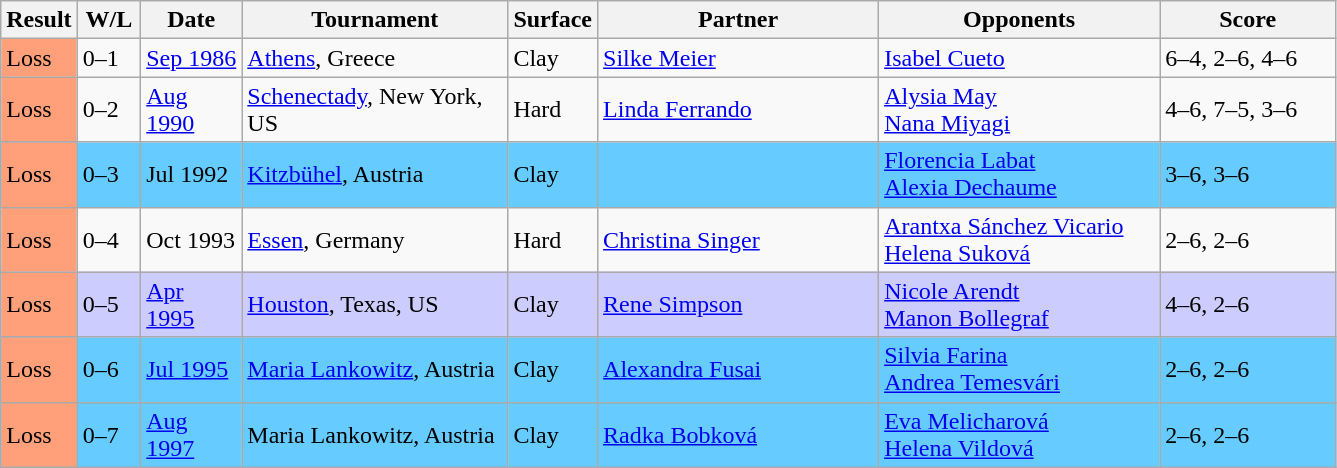<table class="sortable wikitable">
<tr>
<th style="width:40px">Result</th>
<th style="width:35px" class="unsortable">W/L</th>
<th style="width:60px">Date</th>
<th style="width:170px">Tournament</th>
<th style="width:50px">Surface</th>
<th style="width:180px">Partner</th>
<th style="width:180px">Opponents</th>
<th style="width:110px" class="unsortable">Score</th>
</tr>
<tr>
<td style="background:#ffa07a;">Loss</td>
<td>0–1</td>
<td><a href='#'>Sep 1986</a></td>
<td><a href='#'>Athens</a>, Greece</td>
<td>Clay</td>
<td> <a href='#'>Silke Meier</a></td>
<td> <a href='#'>Isabel Cueto</a><br></td>
<td>6–4, 2–6, 4–6</td>
</tr>
<tr>
<td style="background:#ffa07a;">Loss</td>
<td>0–2</td>
<td><a href='#'>Aug 1990</a></td>
<td><a href='#'>Schenectady</a>, New York, US</td>
<td>Hard</td>
<td> <a href='#'>Linda Ferrando</a></td>
<td> <a href='#'>Alysia May</a> <br>  <a href='#'>Nana Miyagi</a></td>
<td>4–6, 7–5, 3–6</td>
</tr>
<tr style="background:#66ccff;">
<td style="background:#ffa07a;">Loss</td>
<td>0–3</td>
<td>Jul 1992</td>
<td><a href='#'>Kitzbühel</a>, Austria</td>
<td>Clay</td>
<td></td>
<td> <a href='#'>Florencia Labat</a> <br>  <a href='#'>Alexia Dechaume</a></td>
<td>3–6, 3–6</td>
</tr>
<tr>
<td style="background:#ffa07a;">Loss</td>
<td>0–4</td>
<td>Oct 1993</td>
<td><a href='#'>Essen</a>, Germany</td>
<td>Hard</td>
<td> <a href='#'>Christina Singer</a></td>
<td> <a href='#'>Arantxa Sánchez Vicario</a> <br>  <a href='#'>Helena Suková</a></td>
<td>2–6, 2–6</td>
</tr>
<tr bgcolor="ccccff">
<td style="background:#ffa07a;">Loss</td>
<td>0–5</td>
<td><a href='#'>Apr 1995</a></td>
<td><a href='#'>Houston</a>, Texas, US</td>
<td>Clay</td>
<td> <a href='#'>Rene Simpson</a></td>
<td> <a href='#'>Nicole Arendt</a> <br>  <a href='#'>Manon Bollegraf</a></td>
<td>4–6, 2–6</td>
</tr>
<tr style="background:#66ccff;">
<td style="background:#ffa07a;">Loss</td>
<td>0–6</td>
<td><a href='#'>Jul 1995</a></td>
<td><a href='#'>Maria Lankowitz</a>, Austria</td>
<td>Clay</td>
<td> <a href='#'>Alexandra Fusai</a></td>
<td> <a href='#'>Silvia Farina</a> <br>  <a href='#'>Andrea Temesvári</a></td>
<td>2–6, 2–6</td>
</tr>
<tr style="background:#66ccff;">
<td style="background:#ffa07a;">Loss</td>
<td>0–7</td>
<td><a href='#'>Aug 1997</a></td>
<td>Maria Lankowitz, Austria</td>
<td>Clay</td>
<td> <a href='#'>Radka Bobková</a></td>
<td> <a href='#'>Eva Melicharová</a> <br>  <a href='#'>Helena Vildová</a></td>
<td>2–6, 2–6</td>
</tr>
</table>
